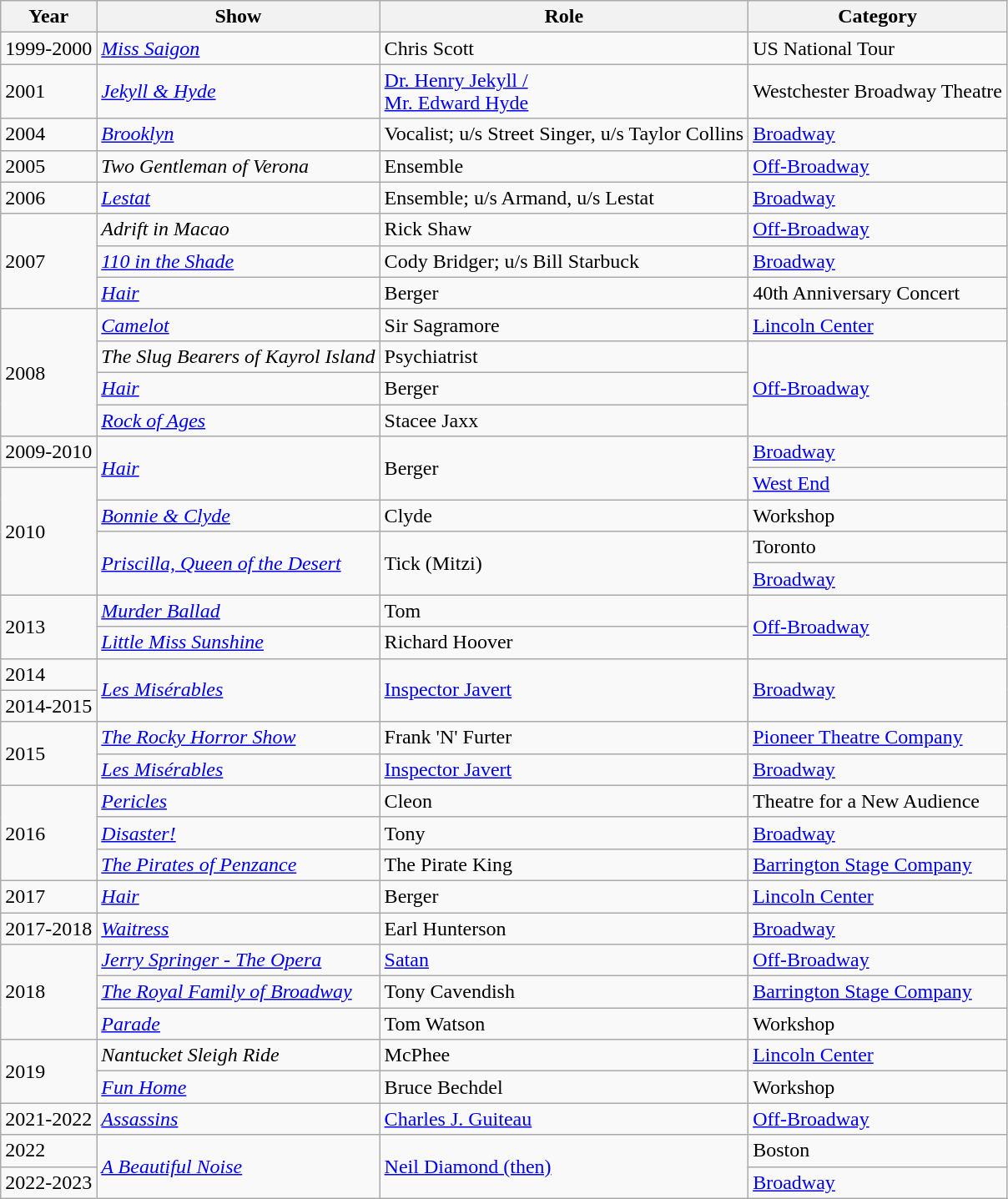<table class="wikitable">
<tr>
<th>Year</th>
<th>Show</th>
<th>Role</th>
<th>Category</th>
</tr>
<tr>
<td>1999-2000</td>
<td><em><a href='#'>Miss Saigon</a></em></td>
<td>Chris Scott</td>
<td>US National Tour</td>
</tr>
<tr>
<td>2001</td>
<td><a href='#'><em>Jekyll & Hyde</em></a></td>
<td><a href='#'>Dr. Henry Jekyll / <br>Mr. Edward Hyde</a></td>
<td>Westchester Broadway Theatre</td>
</tr>
<tr>
<td>2004</td>
<td><em><a href='#'>Brooklyn</a></em></td>
<td>Vocalist; u/s Street Singer, u/s Taylor Collins</td>
<td><a href='#'>Broadway</a></td>
</tr>
<tr>
<td>2005</td>
<td><em>Two Gentleman of Verona</em></td>
<td>Ensemble</td>
<td><a href='#'>Off-Broadway</a></td>
</tr>
<tr>
<td>2006</td>
<td><em><a href='#'>Lestat</a></em></td>
<td>Ensemble; u/s Armand, u/s Lestat</td>
<td><a href='#'>Broadway</a></td>
</tr>
<tr>
<td rowspan=3>2007</td>
<td><em>Adrift in Macao</em></td>
<td>Rick Shaw</td>
<td><a href='#'>Off-Broadway</a></td>
</tr>
<tr>
<td><em><a href='#'>110 in the Shade</a></em></td>
<td>Cody Bridger; u/s Bill Starbuck</td>
<td><a href='#'>Broadway</a></td>
</tr>
<tr>
<td><em><a href='#'>Hair</a></em></td>
<td>Berger</td>
<td>40th Anniversary Concert</td>
</tr>
<tr>
<td rowspan="4">2008</td>
<td><em><a href='#'>Camelot</a></em></td>
<td>Sir Sagramore</td>
<td><a href='#'>Lincoln Center</a></td>
</tr>
<tr>
<td><em>The Slug Bearers of Kayrol Island</em></td>
<td>Psychiatrist</td>
<td rowspan="3"><a href='#'>Off-Broadway</a></td>
</tr>
<tr>
<td><em><a href='#'>Hair</a></em></td>
<td>Berger</td>
</tr>
<tr>
<td><em><a href='#'>Rock of Ages</a></em></td>
<td>Stacee Jaxx</td>
</tr>
<tr>
<td>2009-2010</td>
<td rowspan="2"><em><a href='#'>Hair</a></em></td>
<td rowspan="2">Berger</td>
<td><a href='#'>Broadway</a></td>
</tr>
<tr>
<td rowspan=4>2010</td>
<td><a href='#'>West End</a></td>
</tr>
<tr>
<td><em><a href='#'>Bonnie & Clyde</a></em></td>
<td>Clyde</td>
<td>Workshop</td>
</tr>
<tr>
<td rowspan="2"><a href='#'><em>Priscilla, Queen of the Desert</em></a></td>
<td rowspan="2">Tick (Mitzi)</td>
<td>Toronto</td>
</tr>
<tr>
<td><a href='#'>Broadway</a></td>
</tr>
<tr>
<td rowspan="2">2013</td>
<td><em><a href='#'>Murder Ballad</a></em></td>
<td>Tom</td>
<td rowspan="2"><a href='#'>Off-Broadway</a></td>
</tr>
<tr>
<td><em><a href='#'>Little Miss Sunshine</a></em></td>
<td>Richard Hoover</td>
</tr>
<tr>
<td>2014</td>
<td rowspan=2><em><a href='#'>Les Misérables</a></em></td>
<td rowspan=2><a href='#'>Inspector Javert</a></td>
<td rowspan=2><a href='#'>Broadway</a></td>
</tr>
<tr>
<td>2014-2015</td>
</tr>
<tr>
<td rowspan=2>2015</td>
<td><em><a href='#'>The Rocky Horror Show</a></em></td>
<td>Frank 'N' Furter</td>
<td><a href='#'>Pioneer Theatre Company</a></td>
</tr>
<tr>
<td><em><a href='#'>Les Misérables</a></em></td>
<td><a href='#'>Inspector Javert</a></td>
<td><a href='#'>Broadway</a></td>
</tr>
<tr>
<td rowspan=3>2016</td>
<td><em><a href='#'>Pericles</a></em></td>
<td>Cleon</td>
<td>Theatre for a New Audience</td>
</tr>
<tr>
<td><a href='#'><em>Disaster!</em></a></td>
<td>Tony</td>
<td><a href='#'>Broadway</a></td>
</tr>
<tr>
<td><em><a href='#'>The Pirates of Penzance</a></em></td>
<td>The Pirate King</td>
<td><a href='#'>Barrington Stage Company</a></td>
</tr>
<tr>
<td>2017</td>
<td><em><a href='#'>Hair</a></em></td>
<td>Berger</td>
<td><a href='#'>Lincoln Center</a></td>
</tr>
<tr>
<td>2017-2018</td>
<td><em><a href='#'>Waitress</a></em></td>
<td>Earl Hunterson</td>
<td><a href='#'>Broadway</a></td>
</tr>
<tr>
<td rowspan=3>2018</td>
<td><em><a href='#'>Jerry Springer - The Opera</a></em></td>
<td><a href='#'>Satan</a></td>
<td><a href='#'>Off-Broadway</a></td>
</tr>
<tr>
<td><a href='#'><em>The Royal Family of Broadway</em></a></td>
<td>Tony Cavendish</td>
<td><a href='#'>Barrington Stage Company</a></td>
</tr>
<tr>
<td><em><a href='#'>Parade</a></em></td>
<td>Tom Watson</td>
<td>Workshop</td>
</tr>
<tr>
<td rowspan=2>2019</td>
<td><em>Nantucket Sleigh Ride</em></td>
<td>McPhee</td>
<td><a href='#'>Lincoln Center</a></td>
</tr>
<tr>
<td><a href='#'><em>Fun Home</em></a></td>
<td>Bruce Bechdel</td>
<td>Workshop</td>
</tr>
<tr>
<td>2021-2022</td>
<td><em><a href='#'>Assassins</a></em></td>
<td><a href='#'>Charles J. Guiteau</a></td>
<td><a href='#'>Off-Broadway</a></td>
</tr>
<tr>
<td>2022</td>
<td rowspan="2"><em><a href='#'>A Beautiful Noise</a></em></td>
<td rowspan="2"><a href='#'>Neil Diamond (then)</a></td>
<td>Boston</td>
</tr>
<tr>
<td>2022-2023</td>
<td><a href='#'>Broadway</a></td>
</tr>
</table>
